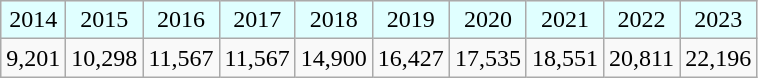<table style="text-align: right" class="wikitable">
<tr align="center" style="background:#E0FFFF;">
<td>2014</td>
<td>2015</td>
<td>2016</td>
<td>2017</td>
<td>2018</td>
<td>2019</td>
<td>2020</td>
<td>2021</td>
<td>2022</td>
<td>2023</td>
</tr>
<tr>
<td>9,201</td>
<td>10,298</td>
<td>11,567</td>
<td>11,567</td>
<td>14,900</td>
<td>16,427</td>
<td>17,535</td>
<td>18,551</td>
<td>20,811</td>
<td>22,196</td>
</tr>
</table>
